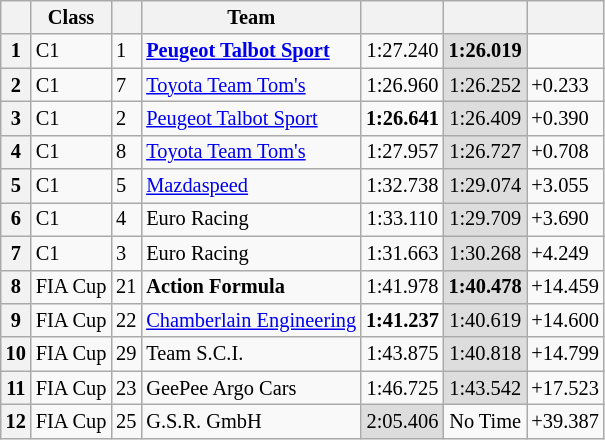<table class="wikitable sortable" style="font-size: 85%;">
<tr>
<th scope=col></th>
<th scope=col>Class</th>
<th scope=col></th>
<th scope=col>Team</th>
<th scope=col></th>
<th></th>
<th scope=col></th>
</tr>
<tr>
<th>1</th>
<td>C1</td>
<td>1</td>
<td><strong> <a href='#'>Peugeot Talbot Sport</a></strong></td>
<td align="center">1:27.240</td>
<td align="center" style="background:#ddd;"><strong>1:26.019</strong></td>
<td></td>
</tr>
<tr>
<th>2</th>
<td>C1</td>
<td>7</td>
<td> <a href='#'>Toyota Team Tom's</a></td>
<td align="center">1:26.960</td>
<td align="center" style="background:#ddd;">1:26.252</td>
<td>+0.233</td>
</tr>
<tr>
<th>3</th>
<td>C1</td>
<td>2</td>
<td> <a href='#'>Peugeot Talbot Sport</a></td>
<td align="center"><strong>1:26.641</strong></td>
<td align="center" style="background:#ddd;">1:26.409</td>
<td>+0.390</td>
</tr>
<tr>
<th>4</th>
<td>C1</td>
<td>8</td>
<td> <a href='#'>Toyota Team Tom's</a></td>
<td align="center">1:27.957</td>
<td align="center" style="background:#ddd;">1:26.727</td>
<td>+0.708</td>
</tr>
<tr>
<th>5</th>
<td>C1</td>
<td>5</td>
<td> <a href='#'>Mazdaspeed</a></td>
<td align="center">1:32.738</td>
<td align="center" style="background:#ddd;">1:29.074</td>
<td>+3.055</td>
</tr>
<tr>
<th>6</th>
<td>C1</td>
<td>4</td>
<td> Euro Racing</td>
<td align="center">1:33.110</td>
<td align="center" style="background:#ddd;">1:29.709</td>
<td>+3.690</td>
</tr>
<tr>
<th>7</th>
<td>C1</td>
<td>3</td>
<td> Euro Racing</td>
<td align="center">1:31.663</td>
<td align="center" style="background:#ddd;">1:30.268</td>
<td>+4.249</td>
</tr>
<tr>
<th>8</th>
<td>FIA Cup</td>
<td>21</td>
<td><strong> Action Formula</strong></td>
<td align="center">1:41.978</td>
<td align="center" style="background:#ddd;"><strong>1:40.478</strong></td>
<td>+14.459</td>
</tr>
<tr>
<th>9</th>
<td>FIA Cup</td>
<td>22</td>
<td> <a href='#'>Chamberlain Engineering</a></td>
<td align="center"><strong>1:41.237</strong></td>
<td align="center" style="background:#ddd;">1:40.619</td>
<td>+14.600</td>
</tr>
<tr>
<th>10</th>
<td>FIA Cup</td>
<td>29</td>
<td> Team S.C.I.</td>
<td align="center">1:43.875</td>
<td align="center" style="background:#ddd;">1:40.818</td>
<td>+14.799</td>
</tr>
<tr>
<th>11</th>
<td>FIA Cup</td>
<td>23</td>
<td> GeePee Argo Cars</td>
<td align="center">1:46.725</td>
<td align="center" style="background:#ddd;">1:43.542</td>
<td>+17.523</td>
</tr>
<tr>
<th>12</th>
<td>FIA Cup</td>
<td>25</td>
<td> G.S.R. GmbH</td>
<td align="center" style="background:#ddd;">2:05.406</td>
<td align="center">No Time</td>
<td>+39.387</td>
</tr>
</table>
